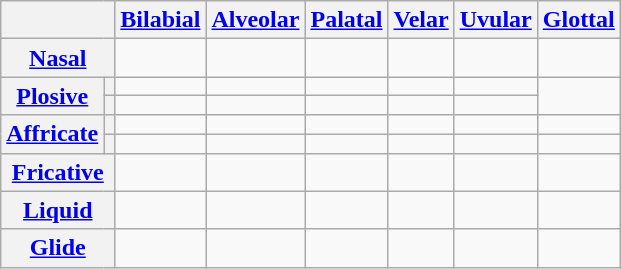<table class="wikitable" align="center" style="float: none; text-align: center">
<tr>
<th colspan="2"></th>
<th><a href='#'>Bilabial</a></th>
<th><a href='#'>Alveolar</a></th>
<th><a href='#'>Palatal</a></th>
<th><a href='#'>Velar</a></th>
<th><a href='#'>Uvular</a></th>
<th><a href='#'>Glottal</a></th>
</tr>
<tr>
<th colspan="2"><a href='#'>Nasal</a></th>
<td></td>
<td></td>
<td></td>
<td></td>
<td></td>
<td></td>
</tr>
<tr>
<th rowspan="2"><a href='#'>Plosive</a></th>
<th></th>
<td></td>
<td></td>
<td></td>
<td></td>
<td></td>
<td rowspan="2"></td>
</tr>
<tr>
<th></th>
<td></td>
<td></td>
<td></td>
<td></td>
<td></td>
</tr>
<tr>
<th rowspan="2"><a href='#'>Affricate</a></th>
<th></th>
<td></td>
<td></td>
<td></td>
<td></td>
<td></td>
<td></td>
</tr>
<tr>
<th></th>
<td></td>
<td></td>
<td></td>
<td></td>
<td></td>
<td></td>
</tr>
<tr>
<th colspan="2"><a href='#'>Fricative</a></th>
<td></td>
<td></td>
<td></td>
<td></td>
<td></td>
<td></td>
</tr>
<tr>
<th colspan="2"><a href='#'>Liquid</a></th>
<td></td>
<td>   </td>
<td></td>
<td></td>
<td></td>
<td></td>
</tr>
<tr>
<th colspan="2"><a href='#'>Glide</a></th>
<td></td>
<td></td>
<td></td>
<td></td>
<td></td>
<td></td>
</tr>
</table>
